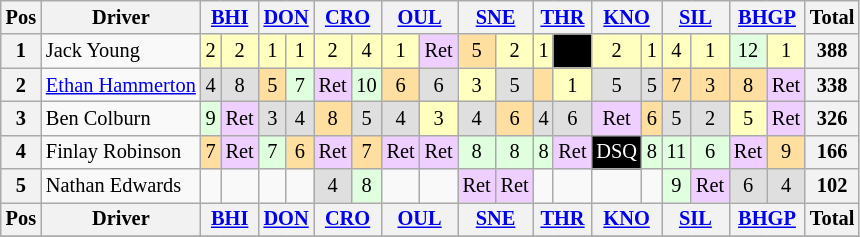<table class="wikitable" style="font-size: 85%; text-align: center;">
<tr valign="top">
<th valign="middle">Pos</th>
<th valign="middle">Driver</th>
<th colspan="2"><a href='#'>BHI</a></th>
<th colspan="2"><a href='#'>DON</a></th>
<th colspan="2"><a href='#'>CRO</a></th>
<th colspan="2"><a href='#'>OUL</a></th>
<th colspan="2"><a href='#'>SNE</a></th>
<th colspan="2"><a href='#'>THR</a></th>
<th colspan="2"><a href='#'>KNO</a></th>
<th colspan="2"><a href='#'>SIL</a></th>
<th colspan="2"><a href='#'>BHGP</a></th>
<th valign=middle>Total</th>
</tr>
<tr>
<th>1</th>
<td align=left>Jack Young</td>
<td style="background:#FFFFBF;">2</td>
<td style="background:#FFFFBF;">2</td>
<td style="background:#FFFFBF;">1</td>
<td style="background:#FFFFBF;">1</td>
<td style="background:#FFFFBF;">2</td>
<td style="background:#FFFFBF;">4</td>
<td style="background:#FFFFBF;">1</td>
<td style="background:#EFCFFF;">Ret</td>
<td style="background:#FFDF9F;">5</td>
<td style="background:#FFFFBF;">2</td>
<td style="background:#FFFFBF;">1</td>
<td style="background-color:#000000; color:white"></td>
<td style="background:#FFFFBF;">2</td>
<td style="background:#FFFFBF;">1</td>
<td style="background:#FFFFBF;">4</td>
<td style="background:#FFFFBF;">1</td>
<td style="background:#DFFFDF;">12</td>
<td style="background:#FFFFBF;">1</td>
<th>388</th>
</tr>
<tr>
<th>2</th>
<td align=left><a href='#'>Ethan Hammerton</a></td>
<td style="background:#DFDFDF;">4</td>
<td style="background:#DFDFDF;">8</td>
<td style="background:#FFDF9F;">5</td>
<td style="background:#DFFFDF;">7</td>
<td style="background:#EFCFFF;">Ret</td>
<td style="background:#DFFFDF;">10</td>
<td style="background:#FFDF9F;">6</td>
<td style="background:#DFDFDF;">6</td>
<td style="background:#FFFFBF;">3</td>
<td style="background:#DFDFDF;">5</td>
<td style="background:#FFDF9F;"></td>
<td style="background:#FFFFBF;">1</td>
<td style="background:#DFDFDF;">5</td>
<td style="background:#DFDFDF;">5</td>
<td style="background:#FFDF9F;">7</td>
<td style="background:#FFDF9F;">3</td>
<td style="background:#FFDF9F;">8</td>
<td style="background:#EFCFFF;">Ret</td>
<th>338</th>
</tr>
<tr>
<th>3</th>
<td align=left>Ben Colburn</td>
<td style="background:#DFFFDF;">9</td>
<td style="background:#EFCFFF;">Ret</td>
<td style="background:#DFDFDF;">3</td>
<td style="background:#DFDFDF;">4</td>
<td style="background:#FFDF9F;">8</td>
<td style="background:#DFDFDF;">5</td>
<td style="background:#DFDFDF;">4</td>
<td style="background:#FFFFBF;">3</td>
<td style="background:#DFDFDF;">4</td>
<td style="background:#FFDF9F;">6</td>
<td style="background:#DFDFDF;">4</td>
<td style="background:#DFDFDF;">6</td>
<td style="background:#EFCFFF;">Ret</td>
<td style="background:#FFDF9F;">6</td>
<td style="background:#DFDFDF;">5</td>
<td style="background:#DFDFDF;">2</td>
<td style="background:#FFFFBF;">5</td>
<td style="background:#EFCFFF;">Ret</td>
<th>326</th>
</tr>
<tr>
<th>4</th>
<td align=left>Finlay Robinson</td>
<td style="background:#FFDF9F;">7</td>
<td style="background:#EFCFFF;">Ret</td>
<td style="background:#DFFFDF;">7</td>
<td style="background:#FFDF9F;">6</td>
<td style="background:#EFCFFF;">Ret</td>
<td style="background:#FFDF9F;">7</td>
<td style="background:#EFCFFF;">Ret</td>
<td style="background:#EFCFFF;">Ret</td>
<td style="background:#DFFFDF;">8</td>
<td style="background:#DFFFDF;">8</td>
<td style="background:#DFFFDF;">8</td>
<td style="background:#EFCFFF;">Ret</td>
<td style="background-color:#000000; color:white">DSQ</td>
<td style="background:#DFFFDF;">8</td>
<td style="background:#DFFFDF;">11</td>
<td style="background:#DFFFDF;">6</td>
<td style="background:#EFCFFF;">Ret</td>
<td style="background:#FFDF9F;">9</td>
<th>166</th>
</tr>
<tr>
<th>5</th>
<td align=left>Nathan Edwards</td>
<td></td>
<td></td>
<td></td>
<td></td>
<td style="background:#DFDFDF;">4</td>
<td style="background:#DFFFDF;">8</td>
<td></td>
<td></td>
<td style="background:#EFCFFF;">Ret</td>
<td style="background:#EFCFFF;">Ret</td>
<td></td>
<td></td>
<td></td>
<td></td>
<td style="background:#DFFFDF;">9</td>
<td style="background:#EFCFFF;">Ret</td>
<td style="background:#DFDFDF;">6</td>
<td style="background:#DFDFDF;">4</td>
<th>102</th>
</tr>
<tr valign="top">
<th valign="middle">Pos</th>
<th valign="middle">Driver</th>
<th colspan="2"><a href='#'>BHI</a></th>
<th colspan="2"><a href='#'>DON</a></th>
<th colspan="2"><a href='#'>CRO</a></th>
<th colspan="2"><a href='#'>OUL</a></th>
<th colspan="2"><a href='#'>SNE</a></th>
<th colspan="2"><a href='#'>THR</a></th>
<th colspan="2"><a href='#'>KNO</a></th>
<th colspan="2"><a href='#'>SIL</a></th>
<th colspan="2"><a href='#'>BHGP</a></th>
<th valign=middle>Total</th>
</tr>
<tr>
</tr>
</table>
